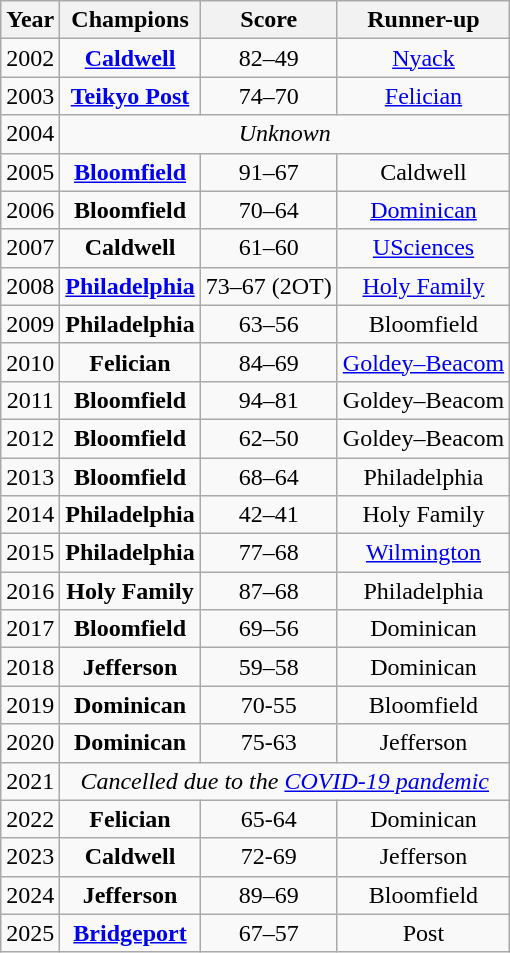<table class="wikitable sortable">
<tr>
<th>Year</th>
<th>Champions</th>
<th>Score</th>
<th>Runner-up</th>
</tr>
<tr align=center>
<td>2002</td>
<td><strong><a href='#'>Caldwell</a></strong></td>
<td>82–49</td>
<td><a href='#'>Nyack</a></td>
</tr>
<tr align=center>
<td>2003</td>
<td><strong><a href='#'>Teikyo Post</a></strong></td>
<td>74–70</td>
<td><a href='#'>Felician</a></td>
</tr>
<tr align=center>
<td>2004</td>
<td colspan="3"><em>Unknown</em></td>
</tr>
<tr align=center>
<td>2005</td>
<td><strong><a href='#'>Bloomfield</a></strong></td>
<td>91–67</td>
<td>Caldwell</td>
</tr>
<tr align=center>
<td>2006</td>
<td><strong>Bloomfield</strong></td>
<td>70–64</td>
<td><a href='#'>Dominican</a></td>
</tr>
<tr align=center>
<td>2007</td>
<td><strong>Caldwell</strong></td>
<td>61–60</td>
<td><a href='#'>USciences</a></td>
</tr>
<tr align=center>
<td>2008</td>
<td><strong><a href='#'>Philadelphia</a></strong></td>
<td>73–67 (2OT)</td>
<td><a href='#'>Holy Family</a></td>
</tr>
<tr align=center>
<td>2009</td>
<td><strong>Philadelphia</strong></td>
<td>63–56</td>
<td>Bloomfield</td>
</tr>
<tr align=center>
<td>2010</td>
<td><strong>Felician</strong></td>
<td>84–69</td>
<td><a href='#'>Goldey–Beacom</a></td>
</tr>
<tr align=center>
<td>2011</td>
<td><strong>Bloomfield</strong></td>
<td>94–81</td>
<td>Goldey–Beacom</td>
</tr>
<tr align=center>
<td>2012</td>
<td><strong>Bloomfield</strong></td>
<td>62–50</td>
<td>Goldey–Beacom</td>
</tr>
<tr align=center>
<td>2013</td>
<td><strong>Bloomfield</strong></td>
<td>68–64</td>
<td>Philadelphia</td>
</tr>
<tr align=center>
<td>2014</td>
<td><strong>Philadelphia</strong></td>
<td>42–41</td>
<td>Holy Family</td>
</tr>
<tr align=center>
<td>2015</td>
<td><strong>Philadelphia</strong></td>
<td>77–68</td>
<td><a href='#'>Wilmington</a></td>
</tr>
<tr align=center>
<td>2016</td>
<td><strong>Holy Family</strong></td>
<td>87–68</td>
<td>Philadelphia</td>
</tr>
<tr align=center>
<td>2017</td>
<td><strong>Bloomfield</strong></td>
<td>69–56</td>
<td>Dominican</td>
</tr>
<tr align=center>
<td>2018</td>
<td><strong>Jefferson</strong></td>
<td>59–58</td>
<td>Dominican</td>
</tr>
<tr align=center>
<td>2019</td>
<td><strong>Dominican</strong></td>
<td>70-55</td>
<td>Bloomfield</td>
</tr>
<tr align=center>
<td>2020</td>
<td><strong>Dominican</strong></td>
<td>75-63</td>
<td>Jefferson</td>
</tr>
<tr align=center>
<td>2021</td>
<td colspan="3"><em>Cancelled due to the <a href='#'>COVID-19 pandemic</a></em></td>
</tr>
<tr align=center>
<td>2022</td>
<td><strong>Felician</strong></td>
<td>65-64</td>
<td>Dominican</td>
</tr>
<tr align=center>
<td>2023</td>
<td><strong>Caldwell</strong></td>
<td>72-69</td>
<td>Jefferson</td>
</tr>
<tr align=center>
<td>2024</td>
<td><strong>Jefferson</strong></td>
<td>89–69</td>
<td>Bloomfield</td>
</tr>
<tr align=center>
<td>2025</td>
<td><strong><a href='#'>Bridgeport</a></strong></td>
<td>67–57</td>
<td>Post</td>
</tr>
</table>
